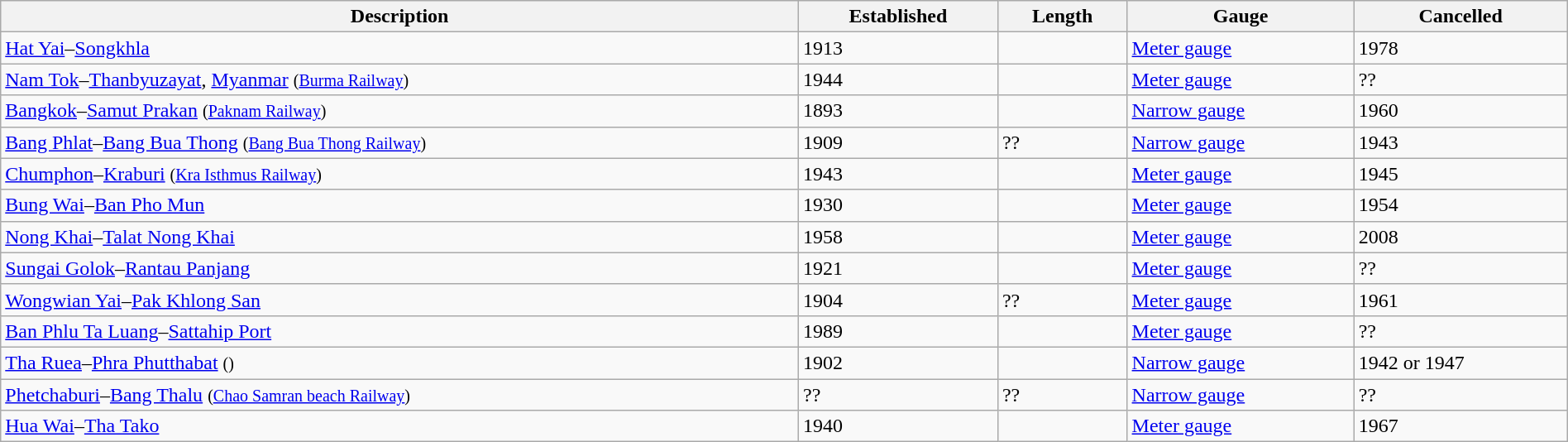<table width=100% class="wikitable">
<tr>
<th>Description</th>
<th>Established</th>
<th>Length</th>
<th>Gauge</th>
<th>Cancelled</th>
</tr>
<tr>
<td><a href='#'>Hat Yai</a>–<a href='#'>Songkhla</a></td>
<td>1913</td>
<td></td>
<td><a href='#'>Meter gauge</a></td>
<td>1978</td>
</tr>
<tr>
<td><a href='#'>Nam Tok</a>–<a href='#'>Thanbyuzayat</a>, <a href='#'>Myanmar</a> <small>(<a href='#'>Burma Railway</a>)</small></td>
<td>1944</td>
<td></td>
<td><a href='#'>Meter gauge</a></td>
<td>??</td>
</tr>
<tr>
<td><a href='#'>Bangkok</a>–<a href='#'>Samut Prakan</a> <small>(<a href='#'>Paknam Railway</a>)</small></td>
<td>1893</td>
<td></td>
<td><a href='#'>Narrow gauge</a></td>
<td>1960</td>
</tr>
<tr>
<td><a href='#'>Bang Phlat</a>–<a href='#'>Bang Bua Thong</a> <small>(<a href='#'>Bang Bua Thong Railway</a>)</small></td>
<td>1909</td>
<td>??</td>
<td><a href='#'>Narrow gauge</a></td>
<td>1943</td>
</tr>
<tr>
<td><a href='#'>Chumphon</a>–<a href='#'>Kraburi</a> <small>(<a href='#'>Kra Isthmus Railway</a>)</small></td>
<td>1943</td>
<td></td>
<td><a href='#'>Meter gauge</a></td>
<td>1945</td>
</tr>
<tr>
<td><a href='#'>Bung Wai</a>–<a href='#'>Ban Pho Mun</a></td>
<td>1930</td>
<td></td>
<td><a href='#'>Meter gauge</a></td>
<td>1954</td>
</tr>
<tr>
<td><a href='#'>Nong Khai</a>–<a href='#'>Talat Nong Khai</a></td>
<td>1958</td>
<td></td>
<td><a href='#'>Meter gauge</a></td>
<td>2008</td>
</tr>
<tr>
<td><a href='#'>Sungai Golok</a>–<a href='#'>Rantau Panjang</a></td>
<td>1921</td>
<td></td>
<td><a href='#'>Meter gauge</a></td>
<td>??</td>
</tr>
<tr>
<td><a href='#'>Wongwian Yai</a>–<a href='#'>Pak Khlong San</a></td>
<td>1904</td>
<td>??</td>
<td><a href='#'>Meter gauge</a></td>
<td>1961</td>
</tr>
<tr>
<td><a href='#'>Ban Phlu Ta Luang</a>–<a href='#'>Sattahip Port</a></td>
<td>1989</td>
<td></td>
<td><a href='#'>Meter gauge</a></td>
<td>??</td>
</tr>
<tr>
<td><a href='#'>Tha Ruea</a>–<a href='#'>Phra Phutthabat</a> <small>()</small></td>
<td>1902</td>
<td></td>
<td><a href='#'>Narrow gauge</a></td>
<td>1942 or 1947</td>
</tr>
<tr>
<td><a href='#'>Phetchaburi</a>–<a href='#'>Bang Thalu</a> <small>(<a href='#'>Chao Samran beach Railway</a>)</small></td>
<td>??</td>
<td>??</td>
<td><a href='#'>Narrow gauge</a></td>
<td>??</td>
</tr>
<tr>
<td><a href='#'>Hua Wai</a>–<a href='#'>Tha Tako</a></td>
<td>1940</td>
<td></td>
<td><a href='#'>Meter gauge</a></td>
<td>1967</td>
</tr>
</table>
